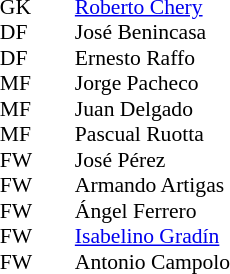<table style="font-size:90%; margin:0.2em auto;" cellspacing="0" cellpadding="0">
<tr>
<th width="25"></th>
<th width="25"></th>
</tr>
<tr>
<td>GK</td>
<td></td>
<td> <a href='#'>Roberto Chery</a></td>
</tr>
<tr>
<td>DF</td>
<td></td>
<td> José Benincasa</td>
</tr>
<tr>
<td>DF</td>
<td></td>
<td> Ernesto Raffo</td>
</tr>
<tr>
<td>MF</td>
<td></td>
<td> Jorge Pacheco</td>
</tr>
<tr>
<td>MF</td>
<td></td>
<td> Juan Delgado</td>
</tr>
<tr>
<td>MF</td>
<td></td>
<td> Pascual Ruotta</td>
</tr>
<tr>
<td>FW</td>
<td></td>
<td> José Pérez</td>
</tr>
<tr>
<td>FW</td>
<td></td>
<td> Armando Artigas</td>
</tr>
<tr>
<td>FW</td>
<td></td>
<td> Ángel Ferrero</td>
</tr>
<tr>
<td>FW</td>
<td></td>
<td> <a href='#'>Isabelino Gradín</a></td>
</tr>
<tr>
<td>FW</td>
<td></td>
<td> Antonio Campolo</td>
</tr>
<tr>
</tr>
</table>
